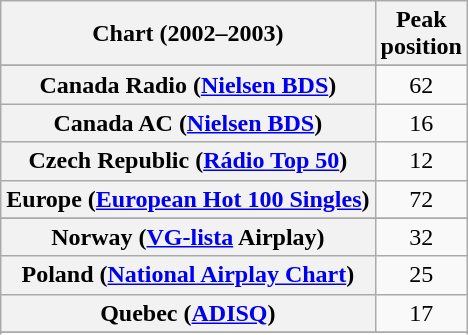<table class="wikitable sortable plainrowheaders" style="text-align:center">
<tr>
<th scope="col">Chart (2002–2003)</th>
<th scope="col">Peak<br>position</th>
</tr>
<tr>
</tr>
<tr>
</tr>
<tr>
</tr>
<tr>
<th scope="row">Canada Radio (<a href='#'>Nielsen BDS</a>)</th>
<td>62</td>
</tr>
<tr>
<th scope="row">Canada AC (<a href='#'>Nielsen BDS</a>)</th>
<td>16</td>
</tr>
<tr>
<th scope="row">Czech Republic (<a href='#'>Rádio Top 50</a>)</th>
<td>12</td>
</tr>
<tr>
<th scope="row">Europe (<a href='#'>European Hot 100 Singles</a>)</th>
<td>72</td>
</tr>
<tr>
</tr>
<tr>
</tr>
<tr>
</tr>
<tr>
</tr>
<tr>
</tr>
<tr>
</tr>
<tr>
<th scope="row">Norway (<a href='#'>VG-lista</a> Airplay)</th>
<td>32</td>
</tr>
<tr>
<th scope="row">Poland (<a href='#'>National Airplay Chart</a>)</th>
<td>25</td>
</tr>
<tr>
<th scope="row">Quebec (<a href='#'>ADISQ</a>)</th>
<td>17</td>
</tr>
<tr>
</tr>
<tr>
</tr>
<tr>
</tr>
<tr>
</tr>
<tr>
</tr>
</table>
